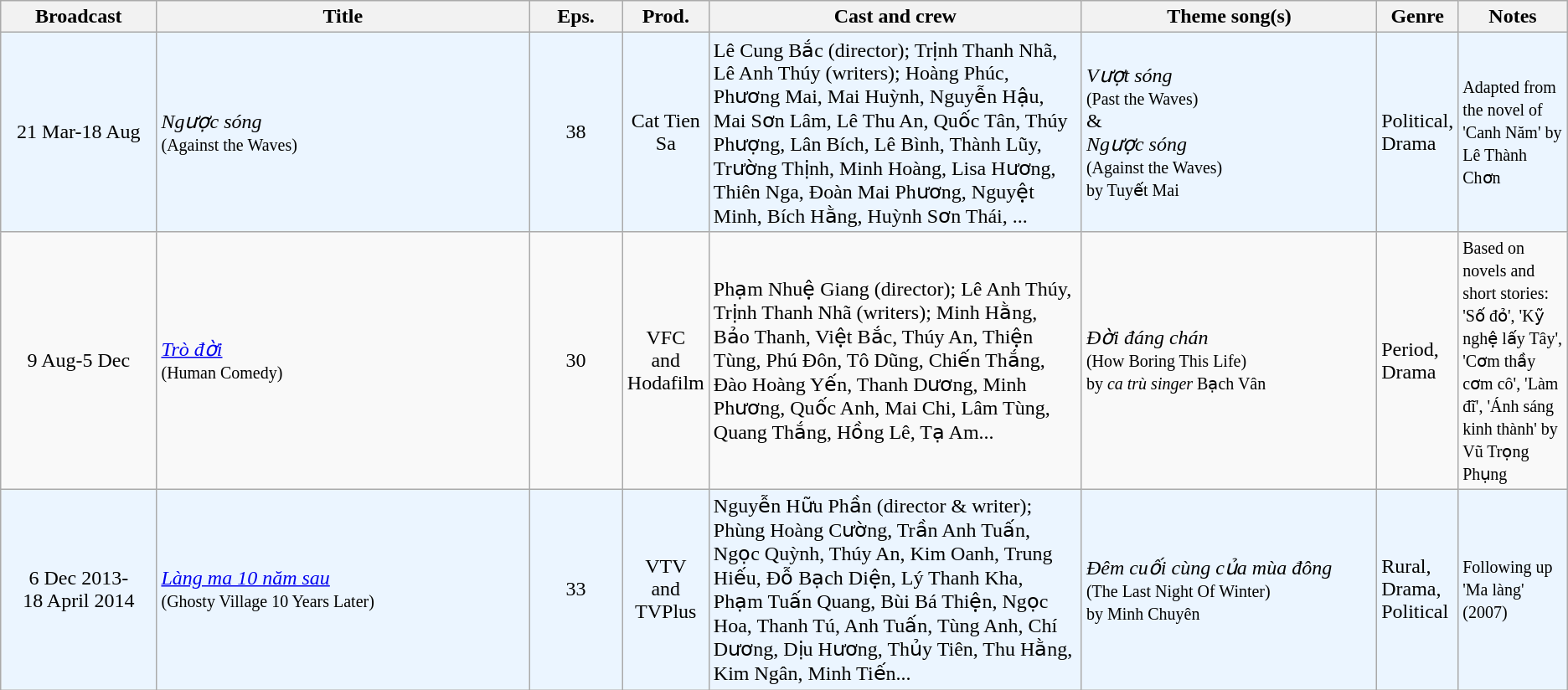<table class="wikitable sortable">
<tr>
<th style="width:10%;">Broadcast</th>
<th style="width:24%;">Title</th>
<th style="width:6%;">Eps.</th>
<th style="width:5%;">Prod.</th>
<th style="width:24%;">Cast and crew</th>
<th style="width:19%;">Theme song(s)</th>
<th style="width:5%;">Genre</th>
<th style="width:7%;">Notes</th>
</tr>
<tr ---- bgcolor="#ebf5ff">
<td style="text-align:center;">21 Mar-18 Aug <br></td>
<td><em>Ngược sóng</em> <br><small>(Against the Waves)</small></td>
<td style="text-align:center;">38</td>
<td style="text-align:center;">Cat Tien Sa</td>
<td>Lê Cung Bắc (director); Trịnh Thanh Nhã, Lê Anh Thúy (writers); Hoàng Phúc, Phương Mai, Mai Huỳnh, Nguyễn Hậu, Mai Sơn Lâm, Lê Thu An, Quốc Tân, Thúy Phượng, Lân Bích, Lê Bình, Thành Lũy, Trường Thịnh, Minh Hoàng, Lisa Hương, Thiên Nga, Đoàn Mai Phương, Nguyệt Minh, Bích Hằng, Huỳnh Sơn Thái, ...</td>
<td><em>Vượt sóng</em> <br><small>(Past the Waves)</small><br>&<br><em>Ngược sóng</em> <br><small>(Against the Waves)<br>by Tuyết Mai</small></td>
<td>Political, Drama</td>
<td><small>Adapted from the novel of 'Canh Năm' by Lê Thành Chơn</small></td>
</tr>
<tr>
<td style="text-align:center;">9 Aug-5 Dec <br></td>
<td><em><a href='#'>Trò đời</a></em><br><small>(Human Comedy)</small></td>
<td style="text-align:center;">30</td>
<td style="text-align:center;">VFC<br>and<br>Hodafilm</td>
<td>Phạm Nhuệ Giang (director); Lê Anh Thúy, Trịnh Thanh Nhã (writers); Minh Hằng, Bảo Thanh, Việt Bắc, Thúy An, Thiện Tùng, Phú Đôn, Tô Dũng, Chiến Thắng, Đào Hoàng Yến, Thanh Dương, Minh Phương, Quốc Anh, Mai Chi, Lâm Tùng, Quang Thắng, Hồng Lê, Tạ Am...</td>
<td><em>Đời đáng chán</em> <br><small>(How Boring This Life)</small><br><small>by <em>ca trù singer</em> Bạch Vân</small></td>
<td>Period, Drama</td>
<td><small>Based on novels and short stories: 'Số đỏ', 'Kỹ nghệ lấy Tây', 'Cơm thầy cơm cô', 'Làm đĩ', 'Ánh sáng kinh thành' by Vũ Trọng Phụng</small></td>
</tr>
<tr ---- bgcolor="#ebf5ff">
<td style="text-align:center;">6 Dec 2013-<br>18 April 2014 <br></td>
<td><em><a href='#'>Làng ma 10 năm sau</a></em> <br><small>(Ghosty Village 10 Years Later)</small></td>
<td style="text-align:center;">33</td>
<td style="text-align:center;">VTV<br>and<br>TVPlus</td>
<td>Nguyễn Hữu Phần (director & writer); Phùng Hoàng Cường, Trần Anh Tuấn, Ngọc Quỳnh, Thúy An, Kim Oanh, Trung Hiếu, Đỗ Bạch Diện, Lý Thanh Kha, Phạm Tuấn Quang, Bùi Bá Thiện, Ngọc Hoa, Thanh Tú, Anh Tuấn, Tùng Anh, Chí Dương, Dịu Hương, Thủy Tiên, Thu Hằng, Kim Ngân, Minh Tiến...</td>
<td><em>Đêm cuối cùng của mùa đông</em> <br><small>(The Last Night Of Winter)<br>by Minh Chuyên</small></td>
<td>Rural, Drama, Political</td>
<td><small>Following up 'Ma làng' (2007)</small></td>
</tr>
</table>
